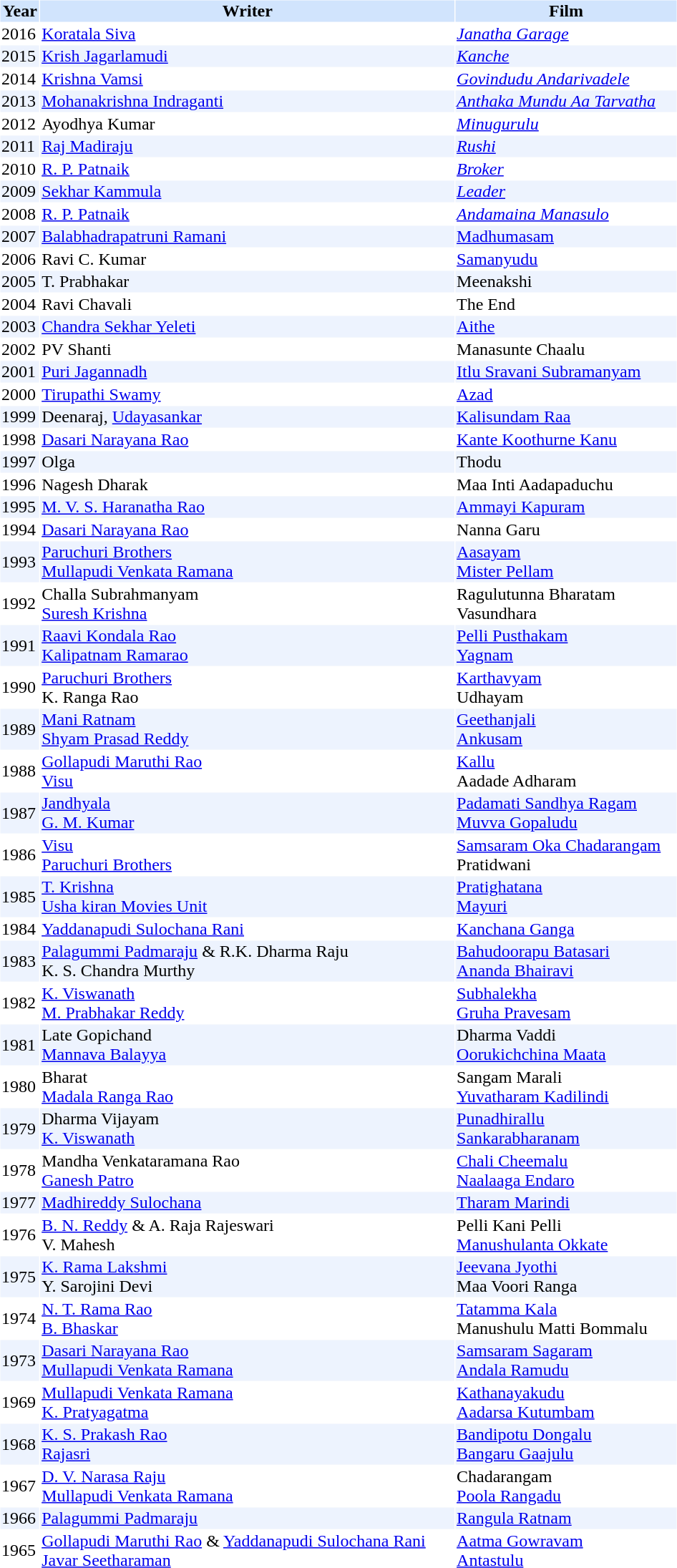<table cellspacing="1" cellpadding="1" border="0" width="50%">
<tr bgcolor="#d1e4fd">
<th>Year</th>
<th>Writer</th>
<th>Film</th>
</tr>
<tr>
<td>2016</td>
<td><a href='#'>Koratala Siva</a></td>
<td><em><a href='#'>Janatha Garage</a></em></td>
</tr>
<tr bgcolor=#edf3fe>
<td>2015</td>
<td><a href='#'>Krish Jagarlamudi</a></td>
<td><em><a href='#'>Kanche</a></em></td>
</tr>
<tr>
<td>2014</td>
<td><a href='#'>Krishna Vamsi</a></td>
<td><em><a href='#'>Govindudu Andarivadele</a></em></td>
</tr>
<tr bgcolor=#edf3fe>
<td>2013</td>
<td><a href='#'>Mohanakrishna Indraganti</a></td>
<td><em><a href='#'>Anthaka Mundu Aa Tarvatha</a></em></td>
</tr>
<tr>
<td>2012</td>
<td>Ayodhya Kumar</td>
<td><em><a href='#'>Minugurulu</a></em></td>
</tr>
<tr bgcolor=#edf3fe>
<td>2011</td>
<td><a href='#'>Raj Madiraju</a></td>
<td><em><a href='#'>Rushi</a></em></td>
</tr>
<tr>
<td>2010</td>
<td><a href='#'>R. P. Patnaik</a></td>
<td><em><a href='#'>Broker</a></em></td>
</tr>
<tr bgcolor=#edf3fe>
<td>2009</td>
<td><a href='#'>Sekhar Kammula</a></td>
<td><em><a href='#'>Leader</a></em></td>
</tr>
<tr>
<td>2008</td>
<td><a href='#'>R. P. Patnaik</a></td>
<td><em><a href='#'>Andamaina Manasulo</a></em></td>
</tr>
<tr bgcolor=#edf3fe>
<td>2007</td>
<td><a href='#'>Balabhadrapatruni Ramani</a></td>
<td><a href='#'>Madhumasam</a></td>
</tr>
<tr>
<td>2006</td>
<td>Ravi C. Kumar</td>
<td><a href='#'>Samanyudu</a></td>
</tr>
<tr bgcolor=#edf3fe>
<td>2005</td>
<td>T. Prabhakar</td>
<td>Meenakshi</td>
</tr>
<tr>
<td>2004</td>
<td>Ravi Chavali</td>
<td>The End</td>
</tr>
<tr bgcolor=#edf3fe>
<td>2003</td>
<td><a href='#'>Chandra Sekhar Yeleti</a></td>
<td><a href='#'>Aithe</a></td>
</tr>
<tr>
<td>2002</td>
<td>PV Shanti</td>
<td>Manasunte Chaalu</td>
</tr>
<tr bgcolor=#edf3fe>
<td>2001</td>
<td><a href='#'>Puri Jagannadh</a></td>
<td><a href='#'>Itlu Sravani Subramanyam</a></td>
</tr>
<tr>
<td>2000</td>
<td><a href='#'>Tirupathi Swamy</a></td>
<td><a href='#'>Azad</a></td>
</tr>
<tr bgcolor=#edf3fe>
<td>1999</td>
<td>Deenaraj, <a href='#'>Udayasankar</a></td>
<td><a href='#'>Kalisundam Raa</a></td>
</tr>
<tr>
<td>1998</td>
<td><a href='#'>Dasari Narayana Rao</a></td>
<td><a href='#'>Kante Koothurne Kanu</a></td>
</tr>
<tr bgcolor=#edf3fe>
<td>1997</td>
<td>Olga</td>
<td>Thodu</td>
</tr>
<tr>
<td>1996</td>
<td>Nagesh Dharak</td>
<td>Maa Inti Aadapaduchu</td>
</tr>
<tr bgcolor=#edf3fe>
<td>1995</td>
<td><a href='#'>M. V. S. Haranatha Rao</a></td>
<td><a href='#'>Ammayi Kapuram</a></td>
</tr>
<tr>
<td>1994</td>
<td><a href='#'>Dasari Narayana Rao</a></td>
<td>Nanna Garu</td>
</tr>
<tr bgcolor=#edf3fe>
<td>1993</td>
<td><a href='#'>Paruchuri Brothers</a> <br> <a href='#'>Mullapudi Venkata Ramana</a></td>
<td><a href='#'>Aasayam</a> <br> <a href='#'>Mister Pellam</a></td>
</tr>
<tr>
<td>1992</td>
<td>Challa Subrahmanyam <br> <a href='#'>Suresh Krishna</a></td>
<td>Ragulutunna Bharatam <br> Vasundhara</td>
</tr>
<tr bgcolor=#edf3fe>
<td>1991</td>
<td><a href='#'>Raavi Kondala Rao</a> <br> <a href='#'>Kalipatnam Ramarao</a></td>
<td><a href='#'>Pelli Pusthakam</a> <br> <a href='#'>Yagnam</a></td>
</tr>
<tr>
<td>1990</td>
<td><a href='#'>Paruchuri Brothers</a> <br> K. Ranga Rao</td>
<td><a href='#'>Karthavyam</a> <br> Udhayam</td>
</tr>
<tr bgcolor=#edf3fe>
<td>1989</td>
<td><a href='#'>Mani Ratnam</a> <br> <a href='#'>Shyam Prasad Reddy</a></td>
<td><a href='#'>Geethanjali</a> <br> <a href='#'>Ankusam</a></td>
</tr>
<tr>
<td>1988</td>
<td><a href='#'>Gollapudi Maruthi Rao</a> <br> <a href='#'>Visu</a></td>
<td><a href='#'>Kallu</a> <br> Aadade Adharam</td>
</tr>
<tr bgcolor=#edf3fe>
<td>1987</td>
<td><a href='#'>Jandhyala</a> <br> <a href='#'>G. M. Kumar</a></td>
<td><a href='#'>Padamati Sandhya Ragam</a> <br> <a href='#'>Muvva Gopaludu</a></td>
</tr>
<tr>
<td>1986</td>
<td><a href='#'>Visu</a> <br> <a href='#'>Paruchuri Brothers</a></td>
<td><a href='#'>Samsaram Oka Chadarangam</a> <br> Pratidwani</td>
</tr>
<tr bgcolor=#edf3fe>
<td>1985</td>
<td><a href='#'>T. Krishna</a> <br> <a href='#'>Usha kiran Movies Unit</a></td>
<td><a href='#'>Pratighatana</a> <br> <a href='#'>Mayuri</a></td>
</tr>
<tr>
<td>1984</td>
<td><a href='#'>Yaddanapudi Sulochana Rani</a></td>
<td><a href='#'>Kanchana Ganga</a></td>
</tr>
<tr bgcolor=#edf3fe>
<td>1983</td>
<td><a href='#'>Palagummi Padmaraju</a> & R.K. Dharma Raju <br> K. S. Chandra Murthy</td>
<td><a href='#'>Bahudoorapu Batasari</a> <br> <a href='#'>Ananda Bhairavi</a></td>
</tr>
<tr>
<td>1982</td>
<td><a href='#'>K. Viswanath</a> <br> <a href='#'>M. Prabhakar Reddy</a></td>
<td><a href='#'>Subhalekha</a> <br> <a href='#'>Gruha Pravesam</a></td>
</tr>
<tr bgcolor=#edf3fe>
<td>1981</td>
<td>Late Gopichand <br> <a href='#'>Mannava Balayya</a></td>
<td>Dharma Vaddi <br> <a href='#'>Oorukichchina Maata</a></td>
</tr>
<tr>
<td>1980</td>
<td>Bharat <br> <a href='#'>Madala Ranga Rao</a></td>
<td>Sangam Marali <br> <a href='#'>Yuvatharam Kadilindi</a></td>
</tr>
<tr bgcolor=#edf3fe>
<td>1979</td>
<td>Dharma Vijayam <br> <a href='#'>K. Viswanath</a></td>
<td><a href='#'>Punadhirallu</a> <br> <a href='#'>Sankarabharanam</a></td>
</tr>
<tr>
<td>1978</td>
<td>Mandha Venkataramana Rao <br> <a href='#'>Ganesh Patro</a></td>
<td><a href='#'>Chali Cheemalu</a> <br> <a href='#'>Naalaaga Endaro</a></td>
</tr>
<tr bgcolor=#edf3fe>
<td>1977</td>
<td><a href='#'>Madhireddy Sulochana</a></td>
<td><a href='#'>Tharam Marindi</a></td>
</tr>
<tr>
<td>1976</td>
<td><a href='#'>B. N. Reddy</a> & A. Raja Rajeswari <br> V. Mahesh</td>
<td>Pelli Kani Pelli <br> <a href='#'>Manushulanta Okkate</a></td>
</tr>
<tr bgcolor=#edf3fe>
<td>1975</td>
<td><a href='#'>K. Rama Lakshmi</a><br> Y. Sarojini Devi</td>
<td><a href='#'>Jeevana Jyothi</a> <br> Maa Voori Ranga</td>
</tr>
<tr>
<td>1974</td>
<td><a href='#'>N. T. Rama Rao</a> <br> <a href='#'>B. Bhaskar</a></td>
<td><a href='#'>Tatamma Kala</a> <br> Manushulu Matti Bommalu</td>
</tr>
<tr bgcolor=#edf3fe>
<td>1973</td>
<td><a href='#'>Dasari Narayana Rao</a> <br> <a href='#'>Mullapudi Venkata Ramana</a></td>
<td><a href='#'>Samsaram Sagaram</a> <br> <a href='#'>Andala Ramudu</a></td>
</tr>
<tr>
<td>1969</td>
<td><a href='#'>Mullapudi Venkata Ramana</a> <br> <a href='#'>K. Pratyagatma</a></td>
<td><a href='#'>Kathanayakudu</a> <br> <a href='#'>Aadarsa Kutumbam</a></td>
</tr>
<tr bgcolor=#edf3fe>
<td>1968</td>
<td><a href='#'>K. S. Prakash Rao</a> <br> <a href='#'>Rajasri</a></td>
<td><a href='#'>Bandipotu Dongalu</a> <br> <a href='#'>Bangaru Gaajulu</a></td>
</tr>
<tr>
<td>1967</td>
<td><a href='#'>D. V. Narasa Raju</a> <br> <a href='#'>Mullapudi Venkata Ramana</a></td>
<td>Chadarangam <br> <a href='#'>Poola Rangadu</a></td>
</tr>
<tr bgcolor=#edf3fe>
<td>1966</td>
<td><a href='#'>Palagummi Padmaraju</a></td>
<td><a href='#'>Rangula Ratnam</a></td>
</tr>
<tr>
<td>1965</td>
<td><a href='#'>Gollapudi Maruthi Rao</a> & <a href='#'>Yaddanapudi Sulochana Rani</a><br> <a href='#'>Javar Seetharaman</a></td>
<td><a href='#'>Aatma Gowravam</a> <br> <a href='#'>Antastulu</a></td>
</tr>
</table>
